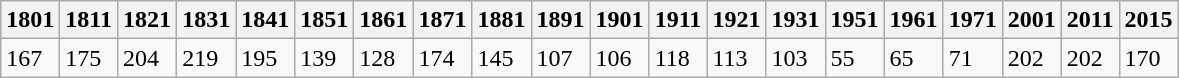<table class="wikitable">
<tr>
<th>1801</th>
<th>1811</th>
<th>1821</th>
<th>1831</th>
<th>1841</th>
<th>1851</th>
<th>1861</th>
<th>1871</th>
<th>1881</th>
<th>1891</th>
<th>1901</th>
<th>1911</th>
<th>1921</th>
<th>1931</th>
<th>1951</th>
<th>1961</th>
<th>1971</th>
<th>2001</th>
<th>2011</th>
<th>2015</th>
</tr>
<tr>
<td>167</td>
<td>175</td>
<td>204</td>
<td>219</td>
<td>195</td>
<td>139</td>
<td>128</td>
<td>174</td>
<td>145</td>
<td>107</td>
<td>106</td>
<td>118</td>
<td>113</td>
<td>103</td>
<td>55</td>
<td>65</td>
<td>71</td>
<td>202</td>
<td>202</td>
<td>170</td>
</tr>
</table>
